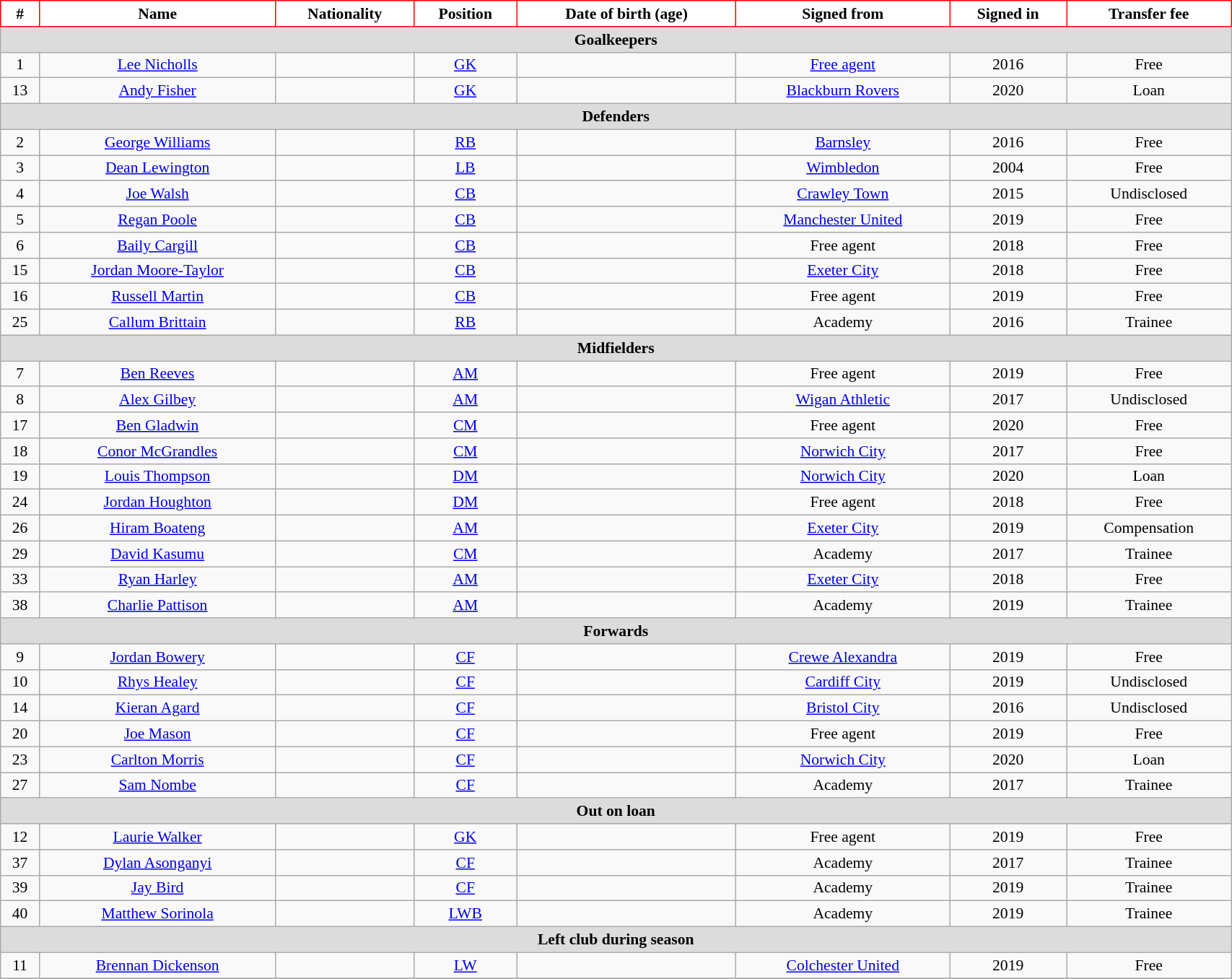<table class="wikitable" style="text-align:center; font-size:90%; width:90%;">
<tr>
<th style="color:black; background:white; border:1px solid red;">#</th>
<th style="color:black; background:white; border:1px solid red;">Name</th>
<th style="color:black; background:white; border:1px solid red;">Nationality</th>
<th style="color:black; background:white; border:1px solid red;">Position</th>
<th style="color:black; background:white; border:1px solid red;">Date of birth (age)</th>
<th style="color:black; background:white; border:1px solid red;">Signed from</th>
<th style="color:black; background:white; border:1px solid red;">Signed in</th>
<th style="color:black; background:white; border:1px solid red;">Transfer fee</th>
</tr>
<tr>
<th colspan="8" scope="row" style="background:#dcdcdc;">Goalkeepers</th>
</tr>
<tr>
<td>1</td>
<td><a href='#'>Lee Nicholls</a></td>
<td></td>
<td><a href='#'>GK</a></td>
<td></td>
<td><a href='#'>Free agent</a></td>
<td>2016</td>
<td>Free</td>
</tr>
<tr>
<td>13</td>
<td><a href='#'>Andy Fisher</a></td>
<td></td>
<td><a href='#'>GK</a></td>
<td></td>
<td> <a href='#'>Blackburn Rovers</a></td>
<td>2020</td>
<td>Loan</td>
</tr>
<tr>
<th colspan="8" scope="row" style="background:#dcdcdc;">Defenders</th>
</tr>
<tr>
<td>2</td>
<td><a href='#'>George Williams</a></td>
<td></td>
<td><a href='#'>RB</a></td>
<td></td>
<td> <a href='#'>Barnsley</a></td>
<td>2016</td>
<td>Free</td>
</tr>
<tr>
<td>3</td>
<td><a href='#'>Dean Lewington</a></td>
<td></td>
<td><a href='#'>LB</a></td>
<td></td>
<td> <a href='#'>Wimbledon</a></td>
<td>2004</td>
<td>Free</td>
</tr>
<tr>
<td>4</td>
<td><a href='#'>Joe Walsh</a></td>
<td></td>
<td><a href='#'>CB</a></td>
<td></td>
<td> <a href='#'>Crawley Town</a></td>
<td>2015</td>
<td>Undisclosed</td>
</tr>
<tr>
<td>5</td>
<td><a href='#'>Regan Poole</a></td>
<td></td>
<td><a href='#'>CB</a></td>
<td></td>
<td> <a href='#'>Manchester United</a></td>
<td>2019</td>
<td>Free</td>
</tr>
<tr>
<td>6</td>
<td><a href='#'>Baily Cargill</a></td>
<td></td>
<td><a href='#'>CB</a></td>
<td></td>
<td>Free agent</td>
<td>2018</td>
<td>Free</td>
</tr>
<tr>
<td>15</td>
<td><a href='#'>Jordan Moore-Taylor</a></td>
<td></td>
<td><a href='#'>CB</a></td>
<td></td>
<td> <a href='#'>Exeter City</a></td>
<td>2018</td>
<td>Free</td>
</tr>
<tr>
<td>16</td>
<td><a href='#'>Russell Martin</a></td>
<td></td>
<td><a href='#'>CB</a></td>
<td></td>
<td>Free agent</td>
<td>2019</td>
<td>Free</td>
</tr>
<tr>
<td>25</td>
<td><a href='#'>Callum Brittain</a></td>
<td></td>
<td><a href='#'>RB</a></td>
<td></td>
<td>Academy</td>
<td>2016</td>
<td>Trainee</td>
</tr>
<tr>
<th colspan="8" scope="row" style="background:#dcdcdc;">Midfielders</th>
</tr>
<tr>
<td>7</td>
<td><a href='#'>Ben Reeves</a></td>
<td></td>
<td><a href='#'>AM</a></td>
<td></td>
<td>Free agent</td>
<td>2019</td>
<td>Free</td>
</tr>
<tr>
<td>8</td>
<td><a href='#'>Alex Gilbey</a></td>
<td></td>
<td><a href='#'>AM</a></td>
<td></td>
<td> <a href='#'>Wigan Athletic</a></td>
<td>2017</td>
<td>Undisclosed</td>
</tr>
<tr>
<td>17</td>
<td><a href='#'>Ben Gladwin</a></td>
<td></td>
<td><a href='#'>CM</a></td>
<td></td>
<td>Free agent</td>
<td>2020</td>
<td>Free</td>
</tr>
<tr>
<td>18</td>
<td><a href='#'>Conor McGrandles</a></td>
<td></td>
<td><a href='#'>CM</a></td>
<td></td>
<td> <a href='#'>Norwich City</a></td>
<td>2017</td>
<td>Free</td>
</tr>
<tr>
<td>19</td>
<td><a href='#'>Louis Thompson</a></td>
<td></td>
<td><a href='#'>DM</a></td>
<td></td>
<td> <a href='#'>Norwich City</a></td>
<td>2020</td>
<td>Loan</td>
</tr>
<tr>
<td>24</td>
<td><a href='#'>Jordan Houghton</a></td>
<td></td>
<td><a href='#'>DM</a></td>
<td></td>
<td>Free agent</td>
<td>2018</td>
<td>Free</td>
</tr>
<tr>
<td>26</td>
<td><a href='#'>Hiram Boateng</a></td>
<td></td>
<td><a href='#'>AM</a></td>
<td></td>
<td> <a href='#'>Exeter City</a></td>
<td>2019</td>
<td>Compensation</td>
</tr>
<tr>
<td>29</td>
<td><a href='#'>David Kasumu</a></td>
<td></td>
<td><a href='#'>CM</a></td>
<td></td>
<td>Academy</td>
<td>2017</td>
<td>Trainee</td>
</tr>
<tr>
<td>33</td>
<td><a href='#'>Ryan Harley</a></td>
<td></td>
<td><a href='#'>AM</a></td>
<td></td>
<td> <a href='#'>Exeter City</a></td>
<td>2018</td>
<td>Free</td>
</tr>
<tr>
<td>38</td>
<td><a href='#'>Charlie Pattison</a></td>
<td></td>
<td><a href='#'>AM</a></td>
<td></td>
<td>Academy</td>
<td>2019</td>
<td>Trainee</td>
</tr>
<tr>
<th colspan="8" scope="row" style="background:#dcdcdc;">Forwards</th>
</tr>
<tr>
<td>9</td>
<td><a href='#'>Jordan Bowery</a></td>
<td></td>
<td><a href='#'>CF</a></td>
<td></td>
<td> <a href='#'>Crewe Alexandra</a></td>
<td>2019</td>
<td>Free</td>
</tr>
<tr>
<td>10</td>
<td><a href='#'>Rhys Healey</a></td>
<td></td>
<td><a href='#'>CF</a></td>
<td></td>
<td> <a href='#'>Cardiff City</a></td>
<td>2019</td>
<td>Undisclosed</td>
</tr>
<tr>
<td>14</td>
<td><a href='#'>Kieran Agard</a></td>
<td></td>
<td><a href='#'>CF</a></td>
<td></td>
<td> <a href='#'>Bristol City</a></td>
<td>2016</td>
<td>Undisclosed</td>
</tr>
<tr>
<td>20</td>
<td><a href='#'>Joe Mason</a></td>
<td></td>
<td><a href='#'>CF</a></td>
<td></td>
<td>Free agent</td>
<td>2019</td>
<td>Free</td>
</tr>
<tr>
<td>23</td>
<td><a href='#'>Carlton Morris</a></td>
<td></td>
<td><a href='#'>CF</a></td>
<td></td>
<td> <a href='#'>Norwich City</a></td>
<td>2020</td>
<td>Loan</td>
</tr>
<tr>
<td>27</td>
<td><a href='#'>Sam Nombe</a></td>
<td></td>
<td><a href='#'>CF</a></td>
<td></td>
<td>Academy</td>
<td>2017</td>
<td>Trainee</td>
</tr>
<tr>
<th colspan="8" scope="row" style="background:#dcdcdc;">Out on loan</th>
</tr>
<tr>
<td>12</td>
<td><a href='#'>Laurie Walker</a></td>
<td></td>
<td><a href='#'>GK</a></td>
<td></td>
<td>Free agent</td>
<td>2019</td>
<td>Free</td>
</tr>
<tr>
<td>37</td>
<td><a href='#'>Dylan Asonganyi</a></td>
<td></td>
<td><a href='#'>CF</a></td>
<td></td>
<td>Academy</td>
<td>2017</td>
<td>Trainee</td>
</tr>
<tr>
<td>39</td>
<td><a href='#'>Jay Bird</a></td>
<td></td>
<td><a href='#'>CF</a></td>
<td></td>
<td>Academy</td>
<td>2019</td>
<td>Trainee</td>
</tr>
<tr>
<td>40</td>
<td><a href='#'>Matthew Sorinola</a></td>
<td></td>
<td><a href='#'>LWB</a></td>
<td></td>
<td>Academy</td>
<td>2019</td>
<td>Trainee</td>
</tr>
<tr>
<th colspan="8" scope="row" style="background:#dcdcdc;">Left club during season</th>
</tr>
<tr>
<td>11</td>
<td><a href='#'>Brennan Dickenson</a></td>
<td></td>
<td><a href='#'>LW</a></td>
<td></td>
<td> <a href='#'>Colchester United</a></td>
<td>2019</td>
<td>Free</td>
</tr>
<tr>
</tr>
</table>
